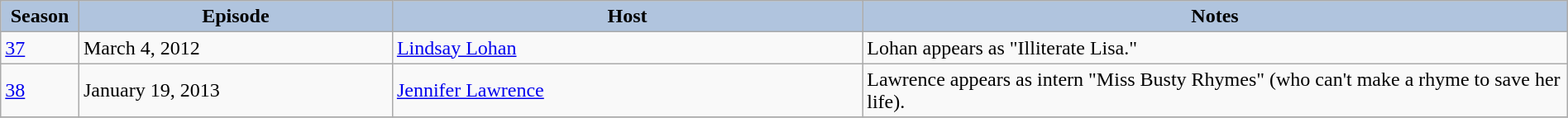<table class="wikitable" style="width:100%;">
<tr>
<th style="background:#B0C4DE;" width="5%">Season</th>
<th style="background:#B0C4DE;" width="20%">Episode</th>
<th style="background:#B0C4DE;" width="30%">Host</th>
<th style="background:#B0C4DE;" width="45%">Notes</th>
</tr>
<tr>
<td><a href='#'>37</a></td>
<td>March 4, 2012</td>
<td><a href='#'>Lindsay Lohan</a></td>
<td>Lohan appears as "Illiterate Lisa."</td>
</tr>
<tr>
<td><a href='#'>38</a></td>
<td>January 19, 2013</td>
<td><a href='#'>Jennifer Lawrence</a></td>
<td>Lawrence appears as intern "Miss Busty Rhymes" (who can't make a rhyme to save her life).</td>
</tr>
<tr>
</tr>
</table>
